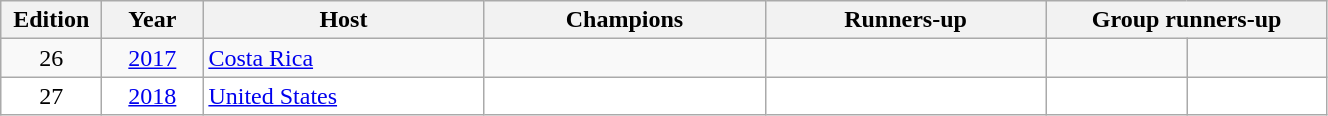<table class="wikitable">
<tr>
<th width="60">Edition</th>
<th width="60">Year</th>
<th width="180">Host</th>
<th width="180">Champions</th>
<th width="180">Runners-up</th>
<th width="180" colspan="2">Group runners-up</th>
</tr>
<tr>
<td align="center">26</td>
<td align="center"><a href='#'>2017</a></td>
<td> <a href='#'>Costa Rica</a></td>
<td></td>
<td></td>
<td></td>
<td></td>
</tr>
<tr bgcolor="FFFFFF">
<td align="center">27</td>
<td align="center"><a href='#'>2018</a></td>
<td> <a href='#'>United States</a></td>
<td></td>
<td></td>
<td></td>
<td></td>
</tr>
</table>
